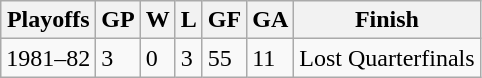<table class="wikitable">
<tr>
<th>Playoffs</th>
<th>GP</th>
<th>W</th>
<th>L</th>
<th>GF</th>
<th>GA</th>
<th>Finish</th>
</tr>
<tr>
<td>1981–82</td>
<td>3</td>
<td>0</td>
<td>3</td>
<td>55</td>
<td>11</td>
<td>Lost Quarterfinals</td>
</tr>
</table>
